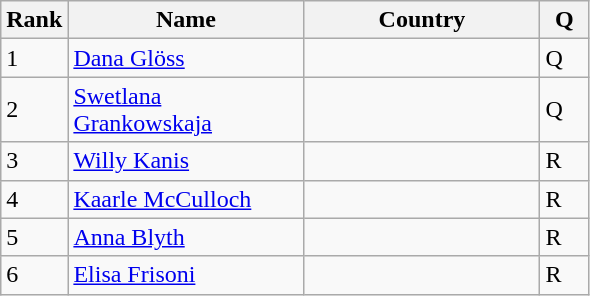<table class="wikitable">
<tr>
<th width=20>Rank</th>
<th width=150>Name</th>
<th width=150>Country</th>
<th width=25>Q</th>
</tr>
<tr>
<td>1</td>
<td><a href='#'>Dana Glöss</a></td>
<td></td>
<td>Q</td>
</tr>
<tr>
<td>2</td>
<td><a href='#'>Swetlana Grankowskaja</a></td>
<td></td>
<td>Q</td>
</tr>
<tr>
<td>3</td>
<td><a href='#'>Willy Kanis</a></td>
<td></td>
<td>R</td>
</tr>
<tr>
<td>4</td>
<td><a href='#'>Kaarle McCulloch</a></td>
<td></td>
<td>R</td>
</tr>
<tr>
<td>5</td>
<td><a href='#'>Anna Blyth</a></td>
<td></td>
<td>R</td>
</tr>
<tr>
<td>6</td>
<td><a href='#'>Elisa Frisoni</a></td>
<td></td>
<td>R</td>
</tr>
</table>
